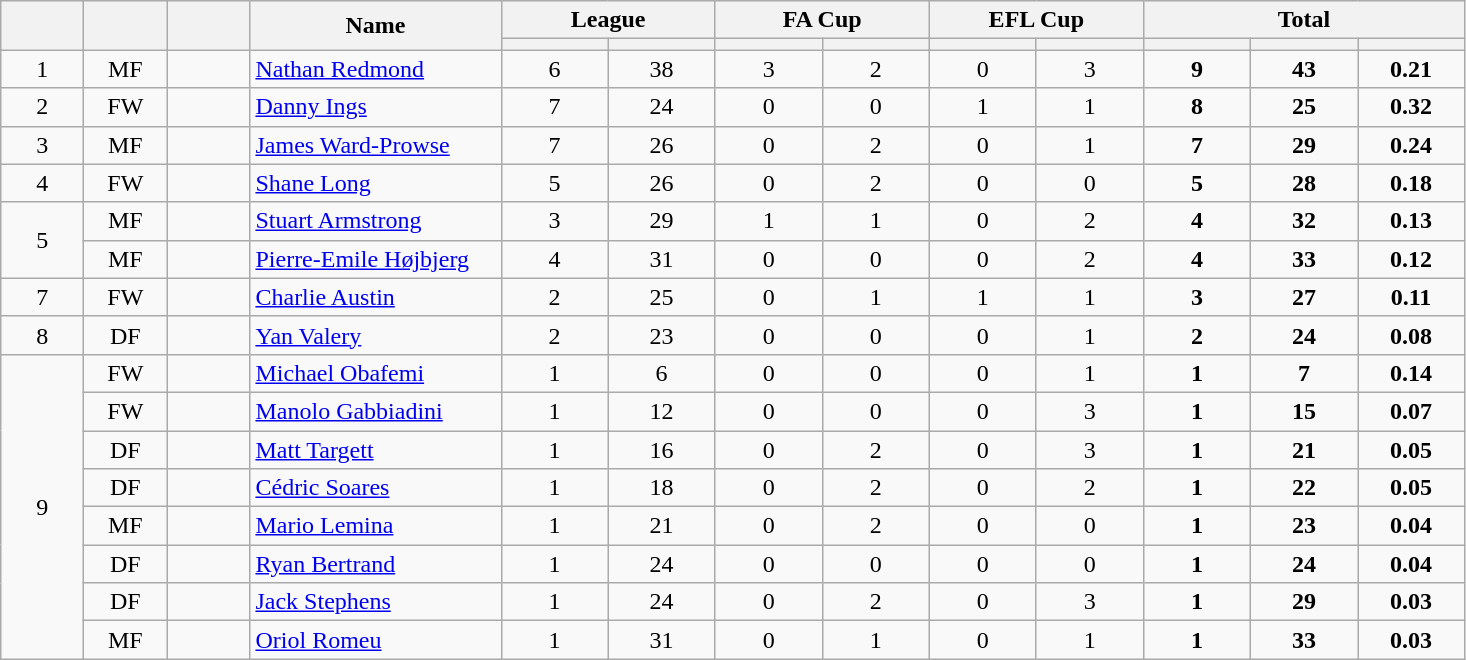<table class="wikitable plainrowheaders" style="text-align:center;">
<tr>
<th scope="col" rowspan="2" style="width:3em;"></th>
<th scope="col" rowspan="2" style="width:3em;"></th>
<th scope="col" rowspan="2" style="width:3em;"></th>
<th scope="col" rowspan="2" style="width:10em;">Name</th>
<th scope="col" colspan="2">League</th>
<th scope="col" colspan="2">FA Cup</th>
<th scope="col" colspan="2">EFL Cup</th>
<th scope="col" colspan="4">Total</th>
</tr>
<tr>
<th scope="col" style="width:4em;"></th>
<th scope="col" style="width:4em;"></th>
<th scope="col" style="width:4em;"></th>
<th scope="col" style="width:4em;"></th>
<th scope="col" style="width:4em;"></th>
<th scope="col" style="width:4em;"></th>
<th scope="col" style="width:4em;"></th>
<th scope="col" style="width:4em;"></th>
<th scope="col" style="width:4em;"></th>
</tr>
<tr>
<td>1</td>
<td>MF</td>
<td></td>
<td align="left"><a href='#'>Nathan Redmond</a></td>
<td>6</td>
<td>38</td>
<td>3</td>
<td>2</td>
<td>0</td>
<td>3</td>
<td><strong>9</strong></td>
<td><strong>43</strong></td>
<td><strong>0.21</strong></td>
</tr>
<tr>
<td>2</td>
<td>FW</td>
<td></td>
<td align="left"><a href='#'>Danny Ings</a></td>
<td>7</td>
<td>24</td>
<td>0</td>
<td>0</td>
<td>1</td>
<td>1</td>
<td><strong>8</strong></td>
<td><strong>25</strong></td>
<td><strong>0.32</strong></td>
</tr>
<tr>
<td>3</td>
<td>MF</td>
<td></td>
<td align="left"><a href='#'>James Ward-Prowse</a></td>
<td>7</td>
<td>26</td>
<td>0</td>
<td>2</td>
<td>0</td>
<td>1</td>
<td><strong>7</strong></td>
<td><strong>29</strong></td>
<td><strong>0.24</strong></td>
</tr>
<tr>
<td>4</td>
<td>FW</td>
<td></td>
<td align="left"><a href='#'>Shane Long</a></td>
<td>5</td>
<td>26</td>
<td>0</td>
<td>2</td>
<td>0</td>
<td>0</td>
<td><strong>5</strong></td>
<td><strong>28</strong></td>
<td><strong>0.18</strong></td>
</tr>
<tr>
<td rowspan="2">5</td>
<td>MF</td>
<td></td>
<td align="left"><a href='#'>Stuart Armstrong</a></td>
<td>3</td>
<td>29</td>
<td>1</td>
<td>1</td>
<td>0</td>
<td>2</td>
<td><strong>4</strong></td>
<td><strong>32</strong></td>
<td><strong>0.13</strong></td>
</tr>
<tr>
<td>MF</td>
<td></td>
<td align="left"><a href='#'>Pierre-Emile Højbjerg</a></td>
<td>4</td>
<td>31</td>
<td>0</td>
<td>0</td>
<td>0</td>
<td>2</td>
<td><strong>4</strong></td>
<td><strong>33</strong></td>
<td><strong>0.12</strong></td>
</tr>
<tr>
<td>7</td>
<td>FW</td>
<td></td>
<td align="left"><a href='#'>Charlie Austin</a></td>
<td>2</td>
<td>25</td>
<td>0</td>
<td>1</td>
<td>1</td>
<td>1</td>
<td><strong>3</strong></td>
<td><strong>27</strong></td>
<td><strong>0.11</strong></td>
</tr>
<tr>
<td>8</td>
<td>DF</td>
<td></td>
<td align="left"><a href='#'>Yan Valery</a></td>
<td>2</td>
<td>23</td>
<td>0</td>
<td>0</td>
<td>0</td>
<td>1</td>
<td><strong>2</strong></td>
<td><strong>24</strong></td>
<td><strong>0.08</strong></td>
</tr>
<tr>
<td rowspan="8">9</td>
<td>FW</td>
<td></td>
<td align="left"><a href='#'>Michael Obafemi</a></td>
<td>1</td>
<td>6</td>
<td>0</td>
<td>0</td>
<td>0</td>
<td>1</td>
<td><strong>1</strong></td>
<td><strong>7</strong></td>
<td><strong>0.14</strong></td>
</tr>
<tr>
<td>FW</td>
<td></td>
<td align="left"><a href='#'>Manolo Gabbiadini</a></td>
<td>1</td>
<td>12</td>
<td>0</td>
<td>0</td>
<td>0</td>
<td>3</td>
<td><strong>1</strong></td>
<td><strong>15</strong></td>
<td><strong>0.07</strong></td>
</tr>
<tr>
<td>DF</td>
<td></td>
<td align="left"><a href='#'>Matt Targett</a></td>
<td>1</td>
<td>16</td>
<td>0</td>
<td>2</td>
<td>0</td>
<td>3</td>
<td><strong>1</strong></td>
<td><strong>21</strong></td>
<td><strong>0.05</strong></td>
</tr>
<tr>
<td>DF</td>
<td></td>
<td align="left"><a href='#'>Cédric Soares</a></td>
<td>1</td>
<td>18</td>
<td>0</td>
<td>2</td>
<td>0</td>
<td>2</td>
<td><strong>1</strong></td>
<td><strong>22</strong></td>
<td><strong>0.05</strong></td>
</tr>
<tr>
<td>MF</td>
<td></td>
<td align="left"><a href='#'>Mario Lemina</a></td>
<td>1</td>
<td>21</td>
<td>0</td>
<td>2</td>
<td>0</td>
<td>0</td>
<td><strong>1</strong></td>
<td><strong>23</strong></td>
<td><strong>0.04</strong></td>
</tr>
<tr>
<td>DF</td>
<td></td>
<td align="left"><a href='#'>Ryan Bertrand</a></td>
<td>1</td>
<td>24</td>
<td>0</td>
<td>0</td>
<td>0</td>
<td>0</td>
<td><strong>1</strong></td>
<td><strong>24</strong></td>
<td><strong>0.04</strong></td>
</tr>
<tr>
<td>DF</td>
<td></td>
<td align="left"><a href='#'>Jack Stephens</a></td>
<td>1</td>
<td>24</td>
<td>0</td>
<td>2</td>
<td>0</td>
<td>3</td>
<td><strong>1</strong></td>
<td><strong>29</strong></td>
<td><strong>0.03</strong></td>
</tr>
<tr>
<td>MF</td>
<td></td>
<td align="left"><a href='#'>Oriol Romeu</a></td>
<td>1</td>
<td>31</td>
<td>0</td>
<td>1</td>
<td>0</td>
<td>1</td>
<td><strong>1</strong></td>
<td><strong>33</strong></td>
<td><strong>0.03</strong></td>
</tr>
</table>
